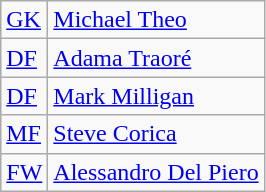<table class="wikitable">
<tr>
<td><a href='#'>GK</a></td>
<td> <a href='#'>Michael Theo</a></td>
</tr>
<tr>
<td><a href='#'>DF</a></td>
<td> <a href='#'>Adama Traoré</a></td>
</tr>
<tr>
<td><a href='#'>DF</a></td>
<td> <a href='#'>Mark Milligan</a></td>
</tr>
<tr>
<td><a href='#'>MF</a></td>
<td> <a href='#'>Steve Corica</a></td>
</tr>
<tr>
<td><a href='#'>FW</a></td>
<td> <a href='#'>Alessandro Del Piero</a></td>
</tr>
</table>
